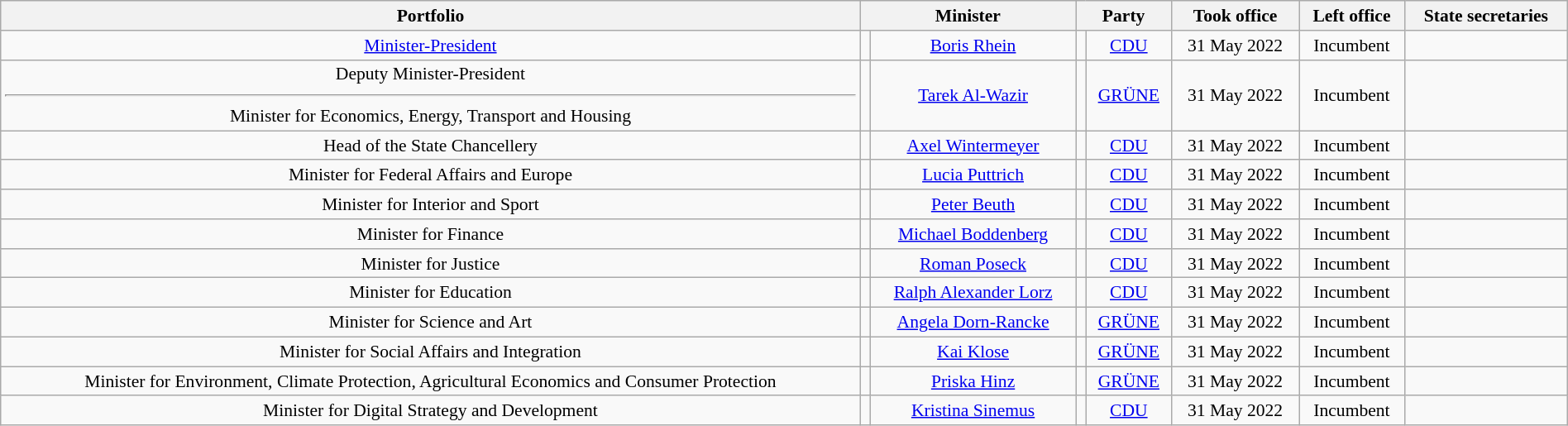<table class=wikitable width=100% style="text-align:center; font-size:90%">
<tr>
<th>Portfolio</th>
<th colspan=2>Minister</th>
<th colspan=2>Party</th>
<th>Took office</th>
<th>Left office</th>
<th>State secretaries</th>
</tr>
<tr>
<td><a href='#'>Minister-President</a></td>
<td></td>
<td><a href='#'>Boris Rhein</a><br></td>
<td bgcolor=></td>
<td><a href='#'>CDU</a></td>
<td>31 May 2022</td>
<td>Incumbent</td>
<td></td>
</tr>
<tr>
<td>Deputy Minister-President<hr>Minister for Economics, Energy, Transport and Housing</td>
<td></td>
<td><a href='#'>Tarek Al-Wazir</a><br></td>
<td bgcolor=></td>
<td><a href='#'>GRÜNE</a></td>
<td>31 May 2022</td>
<td>Incumbent</td>
<td></td>
</tr>
<tr>
<td>Head of the State Chancellery</td>
<td></td>
<td><a href='#'>Axel Wintermeyer</a><br></td>
<td bgcolor=></td>
<td><a href='#'>CDU</a></td>
<td>31 May 2022</td>
<td>Incumbent</td>
<td></td>
</tr>
<tr>
<td>Minister for Federal Affairs and Europe</td>
<td></td>
<td><a href='#'>Lucia Puttrich</a><br></td>
<td bgcolor=></td>
<td><a href='#'>CDU</a></td>
<td>31 May 2022</td>
<td>Incumbent</td>
<td></td>
</tr>
<tr>
<td>Minister for Interior and Sport</td>
<td></td>
<td><a href='#'>Peter Beuth</a><br></td>
<td bgcolor=></td>
<td><a href='#'>CDU</a></td>
<td>31 May 2022</td>
<td>Incumbent</td>
<td></td>
</tr>
<tr>
<td>Minister for Finance</td>
<td></td>
<td><a href='#'>Michael Boddenberg</a><br></td>
<td bgcolor=></td>
<td><a href='#'>CDU</a></td>
<td>31 May 2022</td>
<td>Incumbent</td>
<td></td>
</tr>
<tr>
<td>Minister for Justice</td>
<td></td>
<td><a href='#'>Roman Poseck</a><br></td>
<td bgcolor=></td>
<td><a href='#'>CDU</a></td>
<td>31 May 2022</td>
<td>Incumbent</td>
<td></td>
</tr>
<tr>
<td>Minister for Education</td>
<td></td>
<td><a href='#'>Ralph Alexander Lorz</a><br></td>
<td bgcolor=></td>
<td><a href='#'>CDU</a></td>
<td>31 May 2022</td>
<td>Incumbent</td>
<td></td>
</tr>
<tr>
<td>Minister for Science and Art</td>
<td></td>
<td><a href='#'>Angela Dorn-Rancke</a><br></td>
<td bgcolor=></td>
<td><a href='#'>GRÜNE</a></td>
<td>31 May 2022</td>
<td>Incumbent</td>
<td></td>
</tr>
<tr>
<td>Minister for Social Affairs and Integration</td>
<td></td>
<td><a href='#'>Kai Klose</a><br></td>
<td bgcolor=></td>
<td><a href='#'>GRÜNE</a></td>
<td>31 May 2022</td>
<td>Incumbent</td>
<td></td>
</tr>
<tr>
<td>Minister for Environment, Climate Protection, Agricultural Economics and Consumer Protection</td>
<td></td>
<td><a href='#'>Priska Hinz</a><br></td>
<td bgcolor=></td>
<td><a href='#'>GRÜNE</a></td>
<td>31 May 2022</td>
<td>Incumbent</td>
<td></td>
</tr>
<tr>
<td>Minister for Digital Strategy and Development</td>
<td></td>
<td><a href='#'>Kristina Sinemus</a><br></td>
<td bgcolor=></td>
<td><a href='#'>CDU</a></td>
<td>31 May 2022</td>
<td>Incumbent</td>
<td></td>
</tr>
</table>
